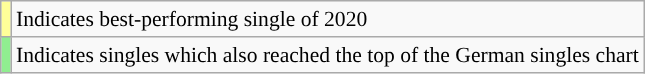<table class="wikitable" style="font-size:90%;">
<tr>
<td style="background-color:#FFFF99"></td>
<td>Indicates best-performing single of 2020</td>
</tr>
<tr>
<td style="background-color:lightgreen"></td>
<td>Indicates singles which also reached the top of the German singles chart</td>
</tr>
</table>
